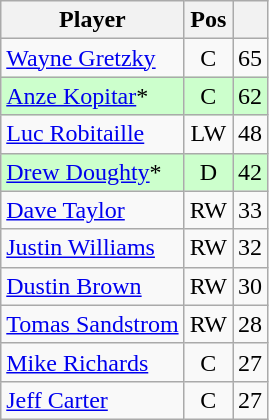<table class="wikitable" style="text-align:center; float:left; margin-right:1em;">
<tr>
<th>Player</th>
<th>Pos</th>
<th></th>
</tr>
<tr>
<td style="text-align:left;"><a href='#'>Wayne Gretzky</a></td>
<td>C</td>
<td>65</td>
</tr>
<tr style="background:#cfc;">
<td style="text-align:left;"><a href='#'>Anze Kopitar</a>*</td>
<td>C</td>
<td>62</td>
</tr>
<tr>
<td style="text-align:left;"><a href='#'>Luc Robitaille</a></td>
<td>LW</td>
<td>48</td>
</tr>
<tr style="background:#cfc;">
<td style="text-align:left;"><a href='#'>Drew Doughty</a>*</td>
<td>D</td>
<td>42</td>
</tr>
<tr>
<td style="text-align:left;"><a href='#'>Dave Taylor</a></td>
<td>RW</td>
<td>33</td>
</tr>
<tr>
<td style="text-align:left;"><a href='#'>Justin Williams</a></td>
<td>RW</td>
<td>32</td>
</tr>
<tr>
<td style="text-align:left;"><a href='#'>Dustin Brown</a></td>
<td>RW</td>
<td>30</td>
</tr>
<tr>
<td style="text-align:left;"><a href='#'>Tomas Sandstrom</a></td>
<td>RW</td>
<td>28</td>
</tr>
<tr>
<td style="text-align:left;"><a href='#'>Mike Richards</a></td>
<td>C</td>
<td>27</td>
</tr>
<tr>
<td style="text-align:left;"><a href='#'>Jeff Carter</a></td>
<td>C</td>
<td>27</td>
</tr>
</table>
